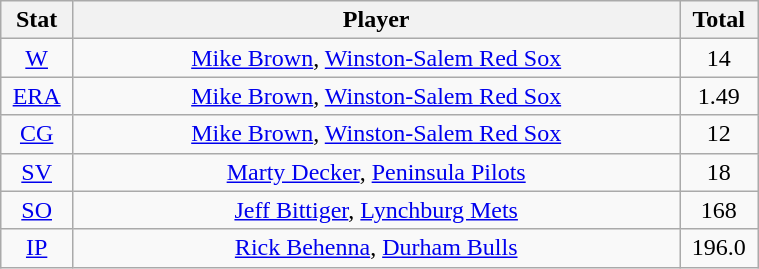<table class="wikitable" width="40%" style="text-align:center;">
<tr>
<th width="5%">Stat</th>
<th width="60%">Player</th>
<th width="5%">Total</th>
</tr>
<tr>
<td><a href='#'>W</a></td>
<td><a href='#'>Mike Brown</a>, <a href='#'>Winston-Salem Red Sox</a></td>
<td>14</td>
</tr>
<tr>
<td><a href='#'>ERA</a></td>
<td><a href='#'>Mike Brown</a>, <a href='#'>Winston-Salem Red Sox</a></td>
<td>1.49</td>
</tr>
<tr>
<td><a href='#'>CG</a></td>
<td><a href='#'>Mike Brown</a>, <a href='#'>Winston-Salem Red Sox</a></td>
<td>12</td>
</tr>
<tr>
<td><a href='#'>SV</a></td>
<td><a href='#'>Marty Decker</a>, <a href='#'>Peninsula Pilots</a></td>
<td>18</td>
</tr>
<tr>
<td><a href='#'>SO</a></td>
<td><a href='#'>Jeff Bittiger</a>, <a href='#'>Lynchburg Mets</a></td>
<td>168</td>
</tr>
<tr>
<td><a href='#'>IP</a></td>
<td><a href='#'>Rick Behenna</a>, <a href='#'>Durham Bulls</a></td>
<td>196.0</td>
</tr>
</table>
